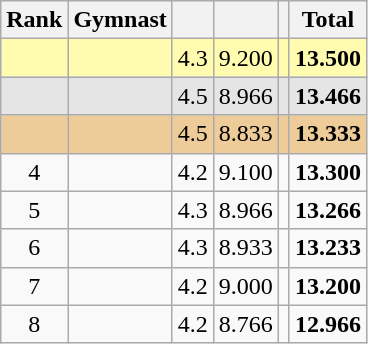<table style="text-align:center;" class="wikitable sortable">
<tr>
<th>Rank</th>
<th>Gymnast</th>
<th><small></small></th>
<th><small></small></th>
<th><small></small></th>
<th>Total</th>
</tr>
<tr style="background:#fffcaf;">
<td></td>
<td align=left></td>
<td>4.3</td>
<td>9.200</td>
<td></td>
<td><strong>13.500</strong></td>
</tr>
<tr style="background:#e5e5e5;">
<td></td>
<td align=left></td>
<td>4.5</td>
<td>8.966</td>
<td></td>
<td><strong>13.466</strong></td>
</tr>
<tr style="background:#ec9;">
<td></td>
<td align=left></td>
<td>4.5</td>
<td>8.833</td>
<td></td>
<td><strong>13.333</strong></td>
</tr>
<tr>
<td>4</td>
<td align=left></td>
<td>4.2</td>
<td>9.100</td>
<td></td>
<td><strong>13.300</strong></td>
</tr>
<tr>
<td>5</td>
<td align=left></td>
<td>4.3</td>
<td>8.966</td>
<td></td>
<td><strong>13.266</strong></td>
</tr>
<tr>
<td>6</td>
<td align=left></td>
<td>4.3</td>
<td>8.933</td>
<td></td>
<td><strong>13.233</strong></td>
</tr>
<tr>
<td>7</td>
<td align=left></td>
<td>4.2</td>
<td>9.000</td>
<td></td>
<td><strong>13.200</strong></td>
</tr>
<tr>
<td>8</td>
<td align=left></td>
<td>4.2</td>
<td>8.766</td>
<td></td>
<td><strong>12.966</strong></td>
</tr>
</table>
